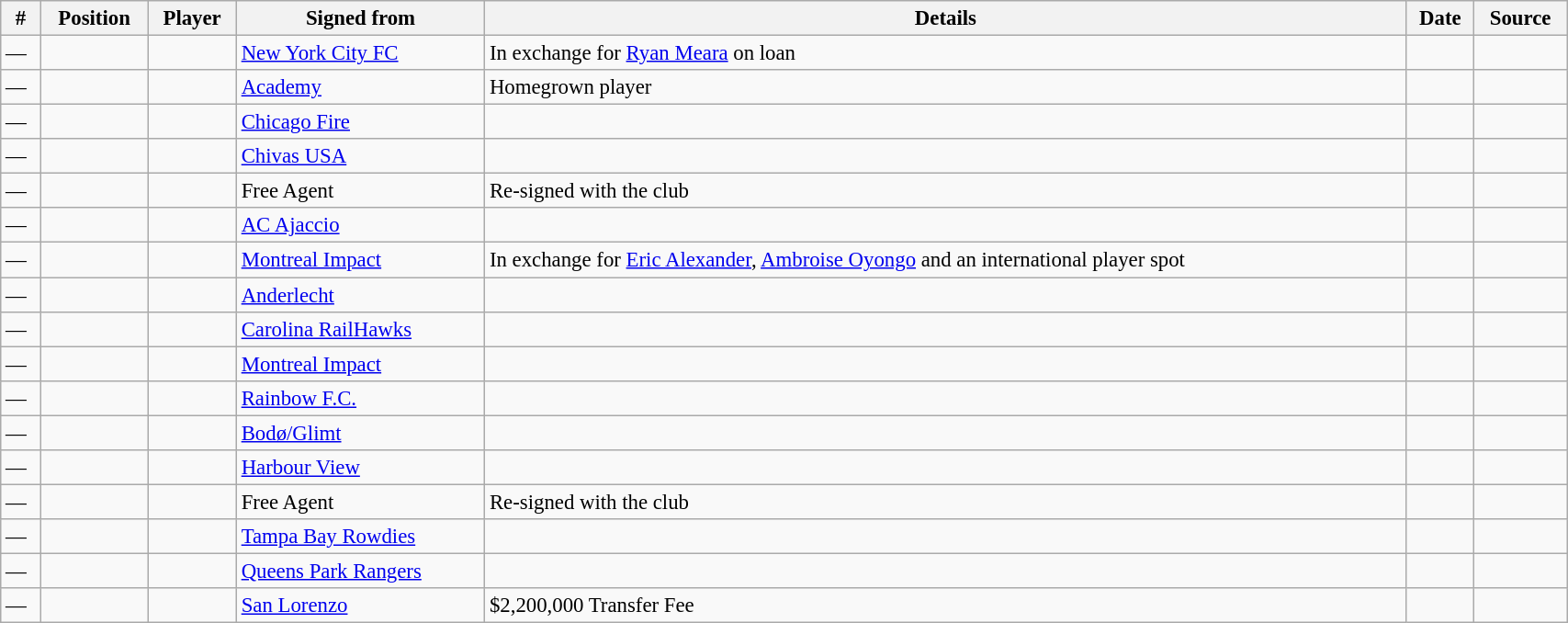<table class="wikitable sortable" style="width:90%; text-align:center; font-size:95%; text-align:left">
<tr>
<th><strong>#</strong></th>
<th><strong>Position</strong></th>
<th><strong>Player</strong></th>
<th><strong>Signed from</strong></th>
<th><strong>Details</strong></th>
<th><strong>Date</strong></th>
<th><strong>Source</strong></th>
</tr>
<tr>
<td>—</td>
<td></td>
<td></td>
<td> <a href='#'>New York City FC</a></td>
<td>In exchange for <a href='#'>Ryan Meara</a> on loan</td>
<td></td>
<td></td>
</tr>
<tr>
<td>—</td>
<td></td>
<td></td>
<td><a href='#'>Academy</a></td>
<td>Homegrown player</td>
<td></td>
<td></td>
</tr>
<tr>
<td>—</td>
<td></td>
<td></td>
<td> <a href='#'>Chicago Fire</a></td>
<td></td>
<td></td>
<td></td>
</tr>
<tr>
<td>—</td>
<td></td>
<td></td>
<td> <a href='#'>Chivas USA</a></td>
<td></td>
<td></td>
<td></td>
</tr>
<tr>
<td>—</td>
<td></td>
<td></td>
<td>Free Agent</td>
<td>Re-signed with the club</td>
<td></td>
<td></td>
</tr>
<tr>
<td>—</td>
<td></td>
<td></td>
<td> <a href='#'>AC Ajaccio</a></td>
<td></td>
<td></td>
<td></td>
</tr>
<tr>
<td>—</td>
<td></td>
<td></td>
<td> <a href='#'>Montreal Impact</a></td>
<td>In exchange for <a href='#'>Eric Alexander</a>, <a href='#'>Ambroise Oyongo</a> and an international player spot</td>
<td></td>
<td></td>
</tr>
<tr>
<td>—</td>
<td></td>
<td></td>
<td> <a href='#'>Anderlecht</a></td>
<td></td>
<td></td>
<td></td>
</tr>
<tr>
<td>—</td>
<td></td>
<td></td>
<td> <a href='#'>Carolina RailHawks</a></td>
<td></td>
<td></td>
<td></td>
</tr>
<tr>
<td>—</td>
<td></td>
<td></td>
<td> <a href='#'>Montreal Impact</a></td>
<td></td>
<td></td>
<td></td>
</tr>
<tr>
<td>—</td>
<td></td>
<td></td>
<td> <a href='#'>Rainbow F.C.</a></td>
<td></td>
<td></td>
<td></td>
</tr>
<tr>
<td>—</td>
<td></td>
<td></td>
<td> <a href='#'>Bodø/Glimt</a></td>
<td></td>
<td></td>
<td></td>
</tr>
<tr>
<td>—</td>
<td></td>
<td></td>
<td> <a href='#'>Harbour View</a></td>
<td></td>
<td></td>
<td></td>
</tr>
<tr>
<td>—</td>
<td></td>
<td></td>
<td>Free Agent</td>
<td>Re-signed with the club</td>
<td></td>
<td></td>
</tr>
<tr>
<td>—</td>
<td></td>
<td></td>
<td> <a href='#'>Tampa Bay Rowdies</a></td>
<td></td>
<td></td>
<td></td>
</tr>
<tr>
<td>—</td>
<td></td>
<td></td>
<td> <a href='#'>Queens Park Rangers</a></td>
<td></td>
<td></td>
<td></td>
</tr>
<tr>
<td>—</td>
<td></td>
<td></td>
<td> <a href='#'>San Lorenzo</a></td>
<td>$2,200,000 Transfer Fee</td>
<td></td>
<td></td>
</tr>
</table>
